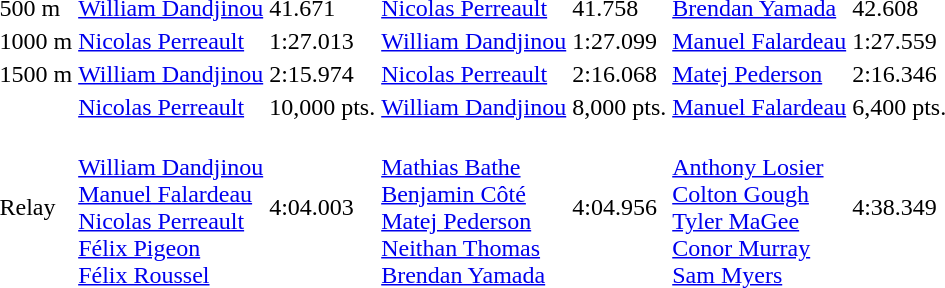<table>
<tr>
<td>500 m</td>
<td><a href='#'>William Dandjinou</a><br></td>
<td>41.671</td>
<td><a href='#'>Nicolas Perreault</a><br></td>
<td>41.758</td>
<td><a href='#'>Brendan Yamada</a><br></td>
<td>42.608</td>
</tr>
<tr>
<td>1000 m</td>
<td><a href='#'>Nicolas Perreault</a><br></td>
<td>1:27.013</td>
<td><a href='#'>William Dandjinou</a><br></td>
<td>1:27.099</td>
<td><a href='#'>Manuel Falardeau</a><br></td>
<td>1:27.559</td>
</tr>
<tr>
<td>1500 m</td>
<td><a href='#'>William Dandjinou</a><br></td>
<td>2:15.974</td>
<td><a href='#'>Nicolas Perreault</a><br></td>
<td>2:16.068</td>
<td><a href='#'>Matej Pederson</a><br></td>
<td>2:16.346</td>
</tr>
<tr>
<td></td>
<td><a href='#'>Nicolas Perreault</a><br></td>
<td>10,000 pts.</td>
<td><a href='#'>William Dandjinou</a><br></td>
<td>8,000 pts.</td>
<td><a href='#'>Manuel Falardeau</a><br></td>
<td>6,400 pts.</td>
</tr>
<tr>
<td>Relay</td>
<td><br><a href='#'>William Dandjinou</a><br><a href='#'>Manuel Falardeau</a><br><a href='#'>Nicolas Perreault</a><br><a href='#'>Félix Pigeon</a><br><a href='#'>Félix Roussel</a></td>
<td>4:04.003</td>
<td><br><a href='#'>Mathias Bathe</a><br><a href='#'>Benjamin Côté</a><br><a href='#'>Matej Pederson</a><br><a href='#'>Neithan Thomas</a><br><a href='#'>Brendan Yamada</a></td>
<td>4:04.956</td>
<td><br><a href='#'>Anthony Losier</a><br><a href='#'>Colton Gough</a><br><a href='#'>Tyler MaGee</a><br><a href='#'>Conor Murray</a><br><a href='#'>Sam Myers</a></td>
<td>4:38.349</td>
</tr>
</table>
